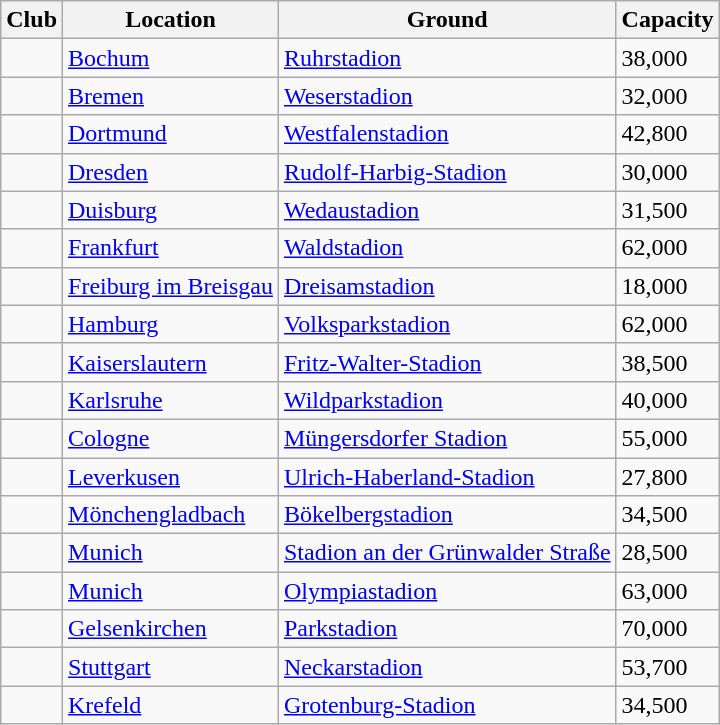<table class="wikitable sortable">
<tr>
<th>Club</th>
<th>Location</th>
<th>Ground</th>
<th>Capacity</th>
</tr>
<tr>
<td></td>
<td><a href='#'>Bochum</a></td>
<td><a href='#'>Ruhrstadion</a></td>
<td>38,000</td>
</tr>
<tr>
<td></td>
<td><a href='#'>Bremen</a></td>
<td><a href='#'>Weserstadion</a></td>
<td>32,000</td>
</tr>
<tr>
<td></td>
<td><a href='#'>Dortmund</a></td>
<td><a href='#'>Westfalenstadion</a></td>
<td>42,800</td>
</tr>
<tr>
<td></td>
<td><a href='#'>Dresden</a></td>
<td><a href='#'>Rudolf-Harbig-Stadion</a></td>
<td>30,000</td>
</tr>
<tr>
<td></td>
<td><a href='#'>Duisburg</a></td>
<td><a href='#'>Wedaustadion</a></td>
<td>31,500</td>
</tr>
<tr>
<td></td>
<td><a href='#'>Frankfurt</a></td>
<td><a href='#'>Waldstadion</a></td>
<td>62,000</td>
</tr>
<tr>
<td></td>
<td><a href='#'>Freiburg im Breisgau</a></td>
<td><a href='#'>Dreisamstadion</a></td>
<td>18,000</td>
</tr>
<tr>
<td></td>
<td><a href='#'>Hamburg</a></td>
<td><a href='#'>Volksparkstadion</a></td>
<td>62,000</td>
</tr>
<tr>
<td></td>
<td><a href='#'>Kaiserslautern</a></td>
<td><a href='#'>Fritz-Walter-Stadion</a></td>
<td>38,500</td>
</tr>
<tr>
<td></td>
<td><a href='#'>Karlsruhe</a></td>
<td><a href='#'>Wildparkstadion</a></td>
<td>40,000</td>
</tr>
<tr>
<td></td>
<td><a href='#'>Cologne</a></td>
<td><a href='#'>Müngersdorfer Stadion</a></td>
<td>55,000</td>
</tr>
<tr>
<td></td>
<td><a href='#'>Leverkusen</a></td>
<td><a href='#'>Ulrich-Haberland-Stadion</a></td>
<td>27,800</td>
</tr>
<tr>
<td></td>
<td><a href='#'>Mönchengladbach</a></td>
<td><a href='#'>Bökelbergstadion</a></td>
<td>34,500</td>
</tr>
<tr>
<td></td>
<td><a href='#'>Munich</a></td>
<td><a href='#'>Stadion an der Grünwalder Straße</a></td>
<td>28,500</td>
</tr>
<tr>
<td></td>
<td><a href='#'>Munich</a></td>
<td><a href='#'>Olympiastadion</a></td>
<td>63,000</td>
</tr>
<tr>
<td></td>
<td><a href='#'>Gelsenkirchen</a></td>
<td><a href='#'>Parkstadion</a></td>
<td>70,000</td>
</tr>
<tr>
<td></td>
<td><a href='#'>Stuttgart</a></td>
<td><a href='#'>Neckarstadion</a></td>
<td>53,700</td>
</tr>
<tr>
<td></td>
<td><a href='#'>Krefeld</a></td>
<td><a href='#'>Grotenburg-Stadion</a></td>
<td>34,500</td>
</tr>
</table>
